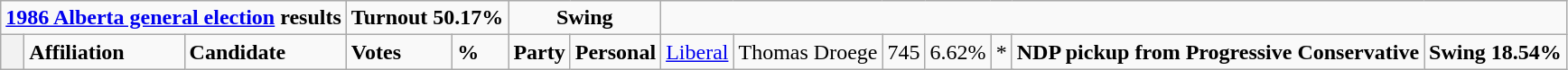<table class="wikitable">
<tr>
<td colspan="3" align=center><strong><a href='#'>1986 Alberta general election</a> results</strong></td>
<td colspan="2"><strong>Turnout 50.17%</strong></td>
<td colspan="2" align=center><strong>Swing</strong></td>
</tr>
<tr>
<th style="width: 10px;"></th>
<td><strong>Affiliation</strong></td>
<td><strong>Candidate</strong></td>
<td><strong>Votes</strong></td>
<td><strong>%</strong></td>
<td><strong>Party</strong></td>
<td><strong>Personal</strong><br>


</td>
<td><a href='#'>Liberal</a></td>
<td>Thomas Droege</td>
<td>745</td>
<td>6.62%</td>
<td align=center colspan=2>*<br>


</td>
<td colspan=4><strong>NDP pickup from Progressive Conservative</strong></td>
<td colspan=2><strong>Swing 18.54%</strong></td>
</tr>
</table>
